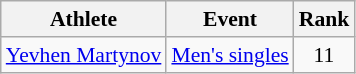<table class=wikitable style=font-size:90%;text-align:center>
<tr>
<th>Athlete</th>
<th>Event</th>
<th>Rank</th>
</tr>
<tr>
<td align=left><a href='#'>Yevhen Martynov</a></td>
<td align=left><a href='#'>Men's singles</a></td>
<td>11</td>
</tr>
</table>
